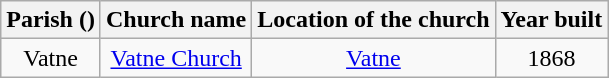<table class="wikitable" style="text-align:center">
<tr>
<th>Parish ()</th>
<th>Church name</th>
<th>Location of the church</th>
<th>Year built</th>
</tr>
<tr>
<td rowspan="1">Vatne</td>
<td><a href='#'>Vatne Church</a></td>
<td><a href='#'>Vatne</a></td>
<td>1868</td>
</tr>
</table>
